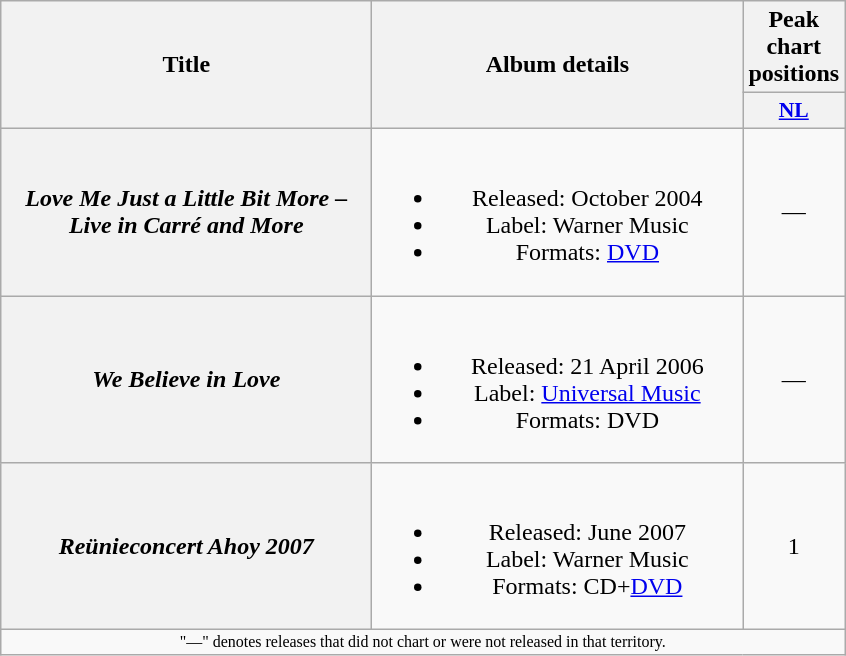<table class="wikitable plainrowheaders" style="text-align:center;">
<tr>
<th rowspan="2" scope="col" style="width:15em;">Title</th>
<th rowspan="2" scope="col" style="width:15em;">Album details</th>
<th>Peak chart positions</th>
</tr>
<tr>
<th scope="col" style="width:2em;font-size:90%;"><a href='#'>NL</a><br></th>
</tr>
<tr>
<th scope="row"><em>Love Me Just a Little Bit More – Live in Carré and More</em></th>
<td><br><ul><li>Released: October 2004</li><li>Label: Warner Music</li><li>Formats: <a href='#'>DVD</a></li></ul></td>
<td>—</td>
</tr>
<tr>
<th scope="row"><em>We Believe in Love</em></th>
<td><br><ul><li>Released: 21 April 2006</li><li>Label: <a href='#'>Universal Music</a></li><li>Formats: DVD</li></ul></td>
<td>—</td>
</tr>
<tr>
<th scope="row"><em>Reünieconcert Ahoy 2007</em></th>
<td><br><ul><li>Released: June 2007</li><li>Label: Warner Music</li><li>Formats: CD+<a href='#'>DVD</a></li></ul></td>
<td>1</td>
</tr>
<tr>
<td colspan="3" style="font-size:8pt">"—" denotes releases that did not chart or were not released in that territory.</td>
</tr>
</table>
